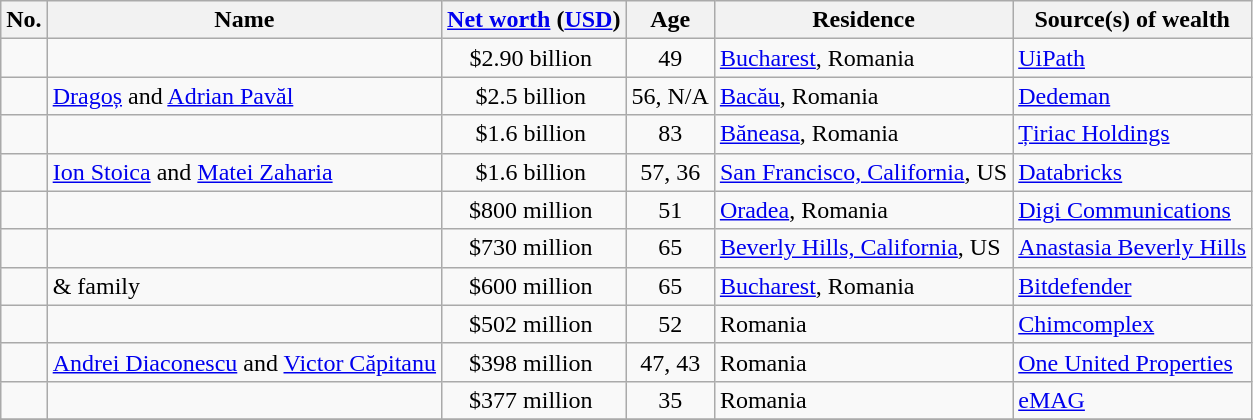<table class="wikitable sortable">
<tr>
<th>No.</th>
<th>Name</th>
<th><a href='#'>Net worth</a> (<a href='#'>USD</a>)</th>
<th>Age</th>
<th>Residence</th>
<th>Source(s) of wealth</th>
</tr>
<tr>
<td style="text-align:center;"> </td>
<td></td>
<td style="text-align:center;">$2.90 billion </td>
<td style="text-align:center;">49</td>
<td><a href='#'>Bucharest</a>, Romania</td>
<td><a href='#'>UiPath</a></td>
</tr>
<tr>
<td style="text-align:center;"> </td>
<td><a href='#'>Dragoș</a> and <a href='#'>Adrian Pavăl</a></td>
<td style="text-align:center;">$2.5 billion </td>
<td style="text-align:center;">56, N/A</td>
<td><a href='#'>Bacău</a>, Romania</td>
<td><a href='#'>Dedeman</a></td>
</tr>
<tr>
<td style="text-align:center;"> </td>
<td></td>
<td style="text-align:center;">$1.6 billion </td>
<td style="text-align:center;">83</td>
<td><a href='#'>Băneasa</a>, Romania</td>
<td><a href='#'>Țiriac Holdings</a></td>
</tr>
<tr>
<td style="text-align:center;"> </td>
<td><a href='#'>Ion Stoica</a> and <a href='#'>Matei Zaharia</a></td>
<td style="text-align:center;">$1.6 billion </td>
<td style="text-align:center;">57, 36</td>
<td><a href='#'>San Francisco, California</a>, US</td>
<td><a href='#'>Databricks</a></td>
</tr>
<tr>
<td style="text-align:center;"> </td>
<td></td>
<td style="text-align:center;">$800 million </td>
<td style="text-align:center;">51</td>
<td><a href='#'>Oradea</a>, Romania</td>
<td><a href='#'>Digi Communications</a></td>
</tr>
<tr>
<td style="text-align:center;"> </td>
<td></td>
<td style="text-align:center;">$730 million </td>
<td style="text-align:center;">65</td>
<td><a href='#'>Beverly Hills, California</a>, US</td>
<td><a href='#'>Anastasia Beverly Hills</a></td>
</tr>
<tr>
<td style="text-align:center;"> </td>
<td> & family</td>
<td style="text-align:center;">$600 million </td>
<td style="text-align:center;">65</td>
<td><a href='#'>Bucharest</a>, Romania</td>
<td><a href='#'>Bitdefender</a></td>
</tr>
<tr>
<td style="text-align:center;"> </td>
<td></td>
<td style="text-align:center;">$502 million </td>
<td style="text-align:center;">52</td>
<td>Romania</td>
<td><a href='#'>Chimcomplex</a></td>
</tr>
<tr>
<td style="text-align:center;"> </td>
<td><a href='#'>Andrei Diaconescu</a> and <a href='#'>Victor Căpitanu</a></td>
<td style="text-align:center;">$398 million </td>
<td style="text-align:center;">47, 43</td>
<td>Romania</td>
<td><a href='#'>One United Properties</a></td>
</tr>
<tr>
<td style="text-align:center;"> </td>
<td></td>
<td style="text-align:center;">$377 million </td>
<td style="text-align:center;">35</td>
<td>Romania</td>
<td><a href='#'>eMAG</a></td>
</tr>
<tr>
</tr>
</table>
